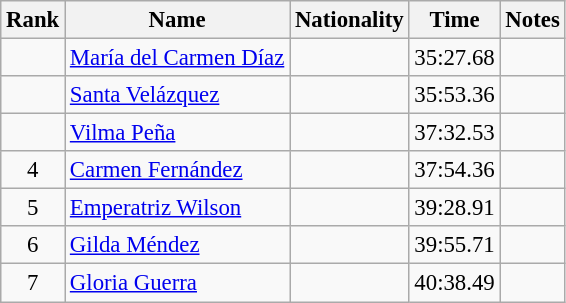<table class="wikitable sortable" style="text-align:center;font-size:95%">
<tr>
<th>Rank</th>
<th>Name</th>
<th>Nationality</th>
<th>Time</th>
<th>Notes</th>
</tr>
<tr>
<td></td>
<td align=left><a href='#'>María del Carmen Díaz</a></td>
<td align=left></td>
<td>35:27.68</td>
<td></td>
</tr>
<tr>
<td></td>
<td align=left><a href='#'>Santa Velázquez</a></td>
<td align=left></td>
<td>35:53.36</td>
<td></td>
</tr>
<tr>
<td></td>
<td align=left><a href='#'>Vilma Peña</a></td>
<td align=left></td>
<td>37:32.53</td>
<td></td>
</tr>
<tr>
<td>4</td>
<td align=left><a href='#'>Carmen Fernández</a></td>
<td align=left></td>
<td>37:54.36</td>
<td></td>
</tr>
<tr>
<td>5</td>
<td align=left><a href='#'>Emperatriz Wilson</a></td>
<td align=left></td>
<td>39:28.91</td>
<td></td>
</tr>
<tr>
<td>6</td>
<td align=left><a href='#'>Gilda Méndez</a></td>
<td align=left></td>
<td>39:55.71</td>
<td></td>
</tr>
<tr>
<td>7</td>
<td align=left><a href='#'>Gloria Guerra</a></td>
<td align=left></td>
<td>40:38.49</td>
<td></td>
</tr>
</table>
